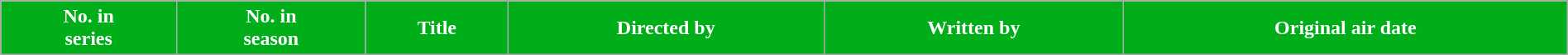<table class="wikitable plainrowheaders" style="width: 100%; margin-right: 0;">
<tr>
<th style="background-color: #00AE1A; color: #ffffff;">No. in<br>series</th>
<th style="background-color: #00AE1A; color: #ffffff;">No. in<br>season</th>
<th style="background-color: #00AE1A; color: #ffffff;">Title</th>
<th style="background-color: #00AE1A; color: #ffffff;">Directed by</th>
<th style="background-color: #00AE1A; color: #ffffff;">Written by</th>
<th style="background-color: #00AE1A; color: #ffffff;">Original air date<br>
























</th>
</tr>
</table>
